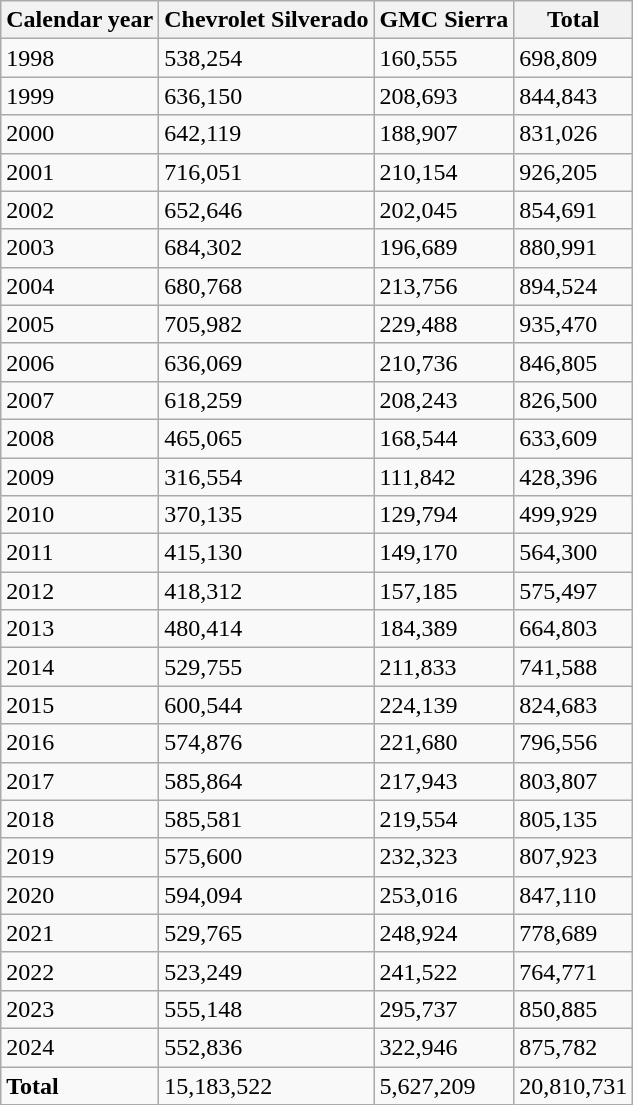<table class="wikitable">
<tr>
<th>Calendar year</th>
<th>Chevrolet Silverado</th>
<th>GMC Sierra</th>
<th>Total</th>
</tr>
<tr>
<td>1998</td>
<td>538,254</td>
<td>160,555</td>
<td>698,809</td>
</tr>
<tr>
<td>1999</td>
<td>636,150</td>
<td>208,693</td>
<td>844,843</td>
</tr>
<tr>
<td>2000</td>
<td>642,119</td>
<td>188,907</td>
<td>831,026</td>
</tr>
<tr>
<td>2001</td>
<td>716,051</td>
<td>210,154</td>
<td>926,205</td>
</tr>
<tr>
<td>2002</td>
<td>652,646</td>
<td>202,045</td>
<td>854,691</td>
</tr>
<tr>
<td>2003</td>
<td>684,302</td>
<td>196,689</td>
<td>880,991</td>
</tr>
<tr>
<td>2004</td>
<td>680,768</td>
<td>213,756</td>
<td>894,524</td>
</tr>
<tr>
<td>2005</td>
<td>705,982</td>
<td>229,488</td>
<td>935,470</td>
</tr>
<tr>
<td>2006</td>
<td>636,069</td>
<td>210,736</td>
<td>846,805</td>
</tr>
<tr>
<td>2007</td>
<td>618,259</td>
<td>208,243</td>
<td>826,500</td>
</tr>
<tr>
<td>2008</td>
<td>465,065</td>
<td>168,544</td>
<td>633,609</td>
</tr>
<tr>
<td>2009</td>
<td>316,554</td>
<td>111,842</td>
<td>428,396</td>
</tr>
<tr>
<td>2010</td>
<td>370,135</td>
<td>129,794</td>
<td>499,929</td>
</tr>
<tr>
<td>2011</td>
<td>415,130</td>
<td>149,170</td>
<td>564,300</td>
</tr>
<tr>
<td>2012</td>
<td>418,312</td>
<td>157,185</td>
<td>575,497</td>
</tr>
<tr>
<td>2013</td>
<td>480,414</td>
<td>184,389</td>
<td>664,803</td>
</tr>
<tr>
<td>2014</td>
<td>529,755</td>
<td>211,833</td>
<td>741,588</td>
</tr>
<tr>
<td>2015</td>
<td>600,544</td>
<td>224,139</td>
<td>824,683</td>
</tr>
<tr>
<td>2016</td>
<td>574,876</td>
<td>221,680</td>
<td>796,556</td>
</tr>
<tr>
<td>2017</td>
<td>585,864</td>
<td>217,943</td>
<td>803,807</td>
</tr>
<tr>
<td>2018</td>
<td>585,581</td>
<td>219,554</td>
<td>805,135</td>
</tr>
<tr>
<td>2019</td>
<td>575,600</td>
<td>232,323</td>
<td>807,923</td>
</tr>
<tr>
<td>2020</td>
<td>594,094</td>
<td>253,016</td>
<td>847,110</td>
</tr>
<tr>
<td>2021</td>
<td>529,765</td>
<td>248,924</td>
<td>778,689</td>
</tr>
<tr>
<td>2022</td>
<td>523,249</td>
<td>241,522</td>
<td>764,771</td>
</tr>
<tr>
<td>2023</td>
<td>555,148</td>
<td>295,737</td>
<td>850,885</td>
</tr>
<tr>
<td>2024</td>
<td>552,836</td>
<td>322,946</td>
<td>875,782</td>
</tr>
<tr>
<td><strong>Total</strong></td>
<td>15,183,522</td>
<td>5,627,209</td>
<td>20,810,731</td>
</tr>
</table>
